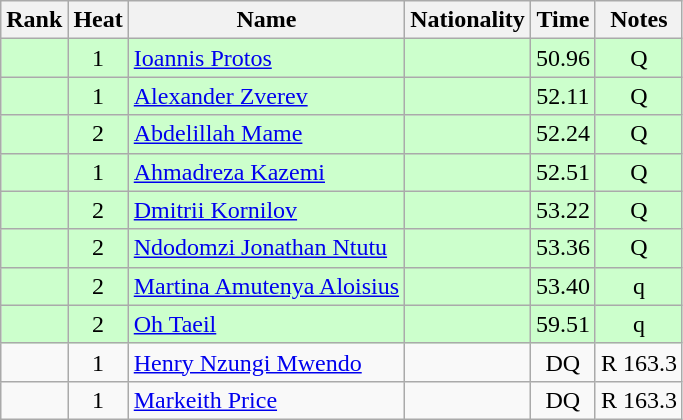<table class="wikitable sortable" style="text-align:center">
<tr>
<th>Rank</th>
<th>Heat</th>
<th>Name</th>
<th>Nationality</th>
<th>Time</th>
<th>Notes</th>
</tr>
<tr style="background:#cfc;">
<td></td>
<td>1</td>
<td align=left><a href='#'>Ioannis Protos</a></td>
<td align=left></td>
<td>50.96</td>
<td>Q</td>
</tr>
<tr style="background:#cfc;">
<td></td>
<td>1</td>
<td align=left><a href='#'>Alexander Zverev</a></td>
<td align=left></td>
<td>52.11</td>
<td>Q</td>
</tr>
<tr style="background:#cfc;">
<td></td>
<td>2</td>
<td align=left><a href='#'>Abdelillah Mame</a></td>
<td align=left></td>
<td>52.24</td>
<td>Q</td>
</tr>
<tr style="background:#cfc;">
<td></td>
<td>1</td>
<td align=left><a href='#'>Ahmadreza Kazemi</a></td>
<td align=left></td>
<td>52.51</td>
<td>Q</td>
</tr>
<tr style="background:#cfc;">
<td></td>
<td>2</td>
<td align=left><a href='#'>Dmitrii Kornilov</a></td>
<td align=left></td>
<td>53.22</td>
<td>Q</td>
</tr>
<tr style="background:#cfc;">
<td></td>
<td>2</td>
<td align=left><a href='#'>Ndodomzi Jonathan Ntutu</a></td>
<td align=left></td>
<td>53.36</td>
<td>Q</td>
</tr>
<tr style="background:#cfc;">
<td></td>
<td>2</td>
<td align=left><a href='#'>Martina Amutenya Aloisius</a></td>
<td align=left></td>
<td>53.40</td>
<td>q</td>
</tr>
<tr style="background:#cfc;">
<td></td>
<td>2</td>
<td align=left><a href='#'>Oh Taeil</a></td>
<td align=left></td>
<td>59.51</td>
<td>q</td>
</tr>
<tr>
<td></td>
<td>1</td>
<td align=left><a href='#'>Henry Nzungi Mwendo</a></td>
<td align=left></td>
<td>DQ</td>
<td>R 163.3</td>
</tr>
<tr>
<td></td>
<td>1</td>
<td align=left><a href='#'>Markeith Price</a></td>
<td align=left></td>
<td>DQ</td>
<td>R 163.3</td>
</tr>
</table>
